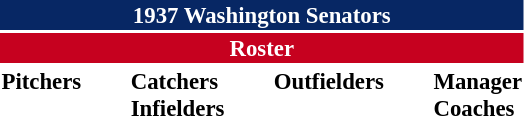<table class="toccolours" style="font-size: 95%;">
<tr>
<th colspan="10" style="background-color: #072764; color: white; text-align: center;">1937 Washington Senators</th>
</tr>
<tr>
<td colspan="10" style="background-color: #c6011f; color: white; text-align: center;"><strong>Roster</strong></td>
</tr>
<tr>
<td valign="top"><strong>Pitchers</strong><br>














</td>
<td width="25px"></td>
<td valign="top"><strong>Catchers</strong><br>







<strong>Infielders</strong>









</td>
<td width="25px"></td>
<td valign="top"><strong>Outfielders</strong><br>





</td>
<td width="25px"></td>
<td valign="top"><strong>Manager</strong><br>
<strong>Coaches</strong>

</td>
</tr>
<tr>
</tr>
</table>
